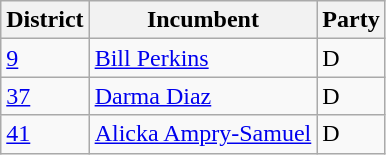<table class="wikitable">
<tr>
<th>District</th>
<th>Incumbent</th>
<th>Party</th>
</tr>
<tr>
<td><a href='#'>9</a></td>
<td><a href='#'>Bill Perkins</a></td>
<td>D</td>
</tr>
<tr>
<td><a href='#'>37</a></td>
<td><a href='#'>Darma Diaz</a></td>
<td>D</td>
</tr>
<tr>
<td><a href='#'>41</a></td>
<td><a href='#'>Alicka Ampry-Samuel</a></td>
<td>D</td>
</tr>
</table>
